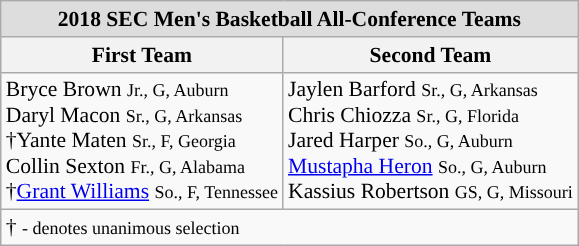<table class="wikitable" style="white-space:nowrap; font-size:90%;">
<tr>
<td colspan="7" style="text-align:center; background:#ddd;"><strong>2018 SEC Men's Basketball All-Conference Teams</strong></td>
</tr>
<tr>
<th>First Team</th>
<th>Second Team</th>
</tr>
<tr>
<td>Bryce Brown <small>Jr., G, Auburn</small><br>Daryl Macon <small>Sr., G, Arkansas</small><br>†Yante Maten <small>Sr., F, Georgia</small><br>Collin Sexton <small>Fr., G, Alabama</small><br>†<a href='#'>Grant Williams</a> <small>So., F, Tennessee</small></td>
<td>Jaylen Barford <small>Sr., G, Arkansas</small><br>Chris Chiozza <small>Sr., G, Florida</small><br>Jared Harper <small>So., G, Auburn</small><br><a href='#'>Mustapha Heron</a> <small>So., G, Auburn</small><br>Kassius Robertson <small>GS, G, Missouri</small></td>
</tr>
<tr>
<td colspan="5" style="text-align:left;">† <small>- denotes unanimous selection</small></td>
</tr>
</table>
